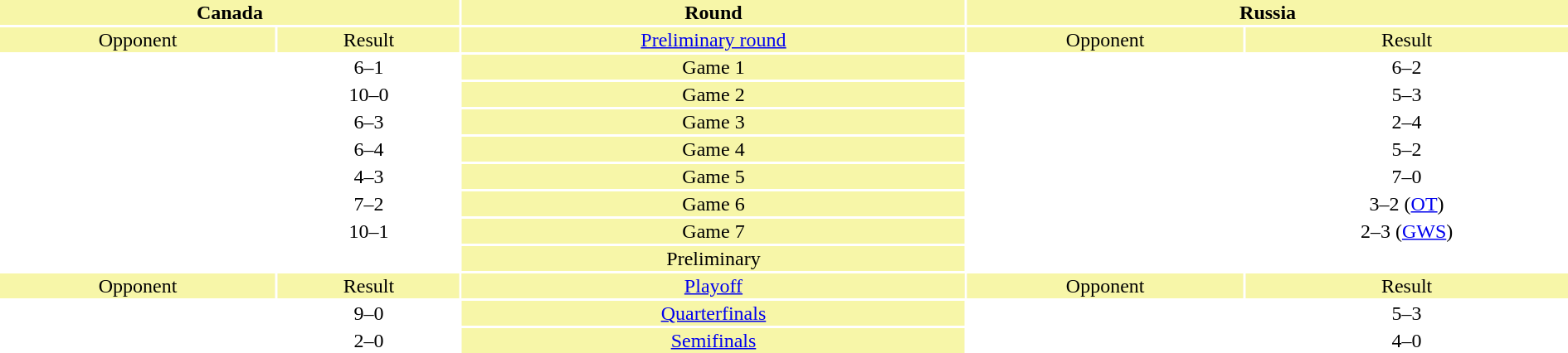<table width="100%" style="text-align:center">
<tr valign=top bgcolor=#F7F6A8>
<th colspan=2 style="width:1*">Canada</th>
<th>Round</th>
<th colspan=2 style="width:1*">Russia</th>
</tr>
<tr valign=top bgcolor=#F7F6A8>
<td>Opponent</td>
<td>Result</td>
<td bgcolor=#F7F6A8><a href='#'>Preliminary round</a></td>
<td>Opponent</td>
<td>Result</td>
</tr>
<tr>
<td align=left></td>
<td>6–1</td>
<td bgcolor=#F7F6A8>Game 1</td>
<td align=left></td>
<td>6–2</td>
</tr>
<tr>
<td align=left></td>
<td>10–0</td>
<td bgcolor=#F7F6A8>Game 2</td>
<td align=left></td>
<td>5–3</td>
</tr>
<tr>
<td align=left></td>
<td>6–3</td>
<td bgcolor=#F7F6A8>Game 3</td>
<td align=left></td>
<td>2–4</td>
</tr>
<tr>
<td align=left></td>
<td>6–4</td>
<td bgcolor=#F7F6A8>Game 4</td>
<td align=left></td>
<td>5–2</td>
</tr>
<tr>
<td align=left></td>
<td>4–3</td>
<td bgcolor=#F7F6A8>Game 5</td>
<td align=left></td>
<td>7–0</td>
</tr>
<tr>
<td align=left></td>
<td>7–2</td>
<td bgcolor=#F7F6A8>Game 6</td>
<td align=left></td>
<td>3–2 (<a href='#'>OT</a>)</td>
</tr>
<tr>
<td align=left></td>
<td>10–1</td>
<td bgcolor=#F7F6A8>Game 7</td>
<td align=left></td>
<td>2–3 (<a href='#'>GWS</a>)</td>
</tr>
<tr>
<td colspan="2" align=center><br></td>
<td bgcolor=#F7F6A8>Preliminary</td>
<td colspan=2 align=center><br></td>
</tr>
<tr valign=top bgcolor=#F7F6A8>
<td>Opponent</td>
<td>Result</td>
<td bgcolor=#F7F6A8><a href='#'>Playoff</a></td>
<td>Opponent</td>
<td>Result</td>
</tr>
<tr>
<td align=left></td>
<td>9–0</td>
<td bgcolor=#F7F6A8><a href='#'>Quarterfinals</a></td>
<td align=left></td>
<td>5–3</td>
</tr>
<tr>
<td align=left></td>
<td>2–0</td>
<td bgcolor=#F7F6A8><a href='#'>Semifinals</a></td>
<td align=left></td>
<td>4–0</td>
</tr>
</table>
